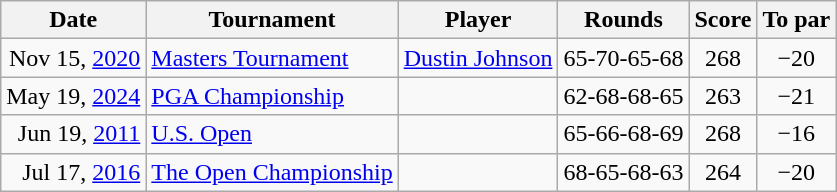<table class="wikitable sortable" style="text-align:center">
<tr>
<th>Date</th>
<th>Tournament</th>
<th>Player</th>
<th>Rounds</th>
<th>Score</th>
<th>To par</th>
</tr>
<tr>
<td align=right>Nov 15, <a href='#'>2020</a></td>
<td align="left"><a href='#'>Masters Tournament</a></td>
<td align=left> <a href='#'>Dustin Johnson</a></td>
<td>65-70-65-68</td>
<td>268</td>
<td>−20</td>
</tr>
<tr>
<td align=right>May 19, <a href='#'>2024</a></td>
<td align=left><a href='#'>PGA Championship</a></td>
<td align=left> </td>
<td>62-68-68-65</td>
<td>263</td>
<td>−21</td>
</tr>
<tr>
<td align=right>Jun 19, <a href='#'>2011</a></td>
<td align=left><a href='#'>U.S. Open</a></td>
<td align=left> </td>
<td>65-66-68-69</td>
<td>268</td>
<td>−16</td>
</tr>
<tr>
<td align=right>Jul 17, <a href='#'>2016</a></td>
<td align=left><a href='#'>The Open Championship</a></td>
<td align=left> </td>
<td>68-65-68-63</td>
<td>264</td>
<td>−20</td>
</tr>
</table>
